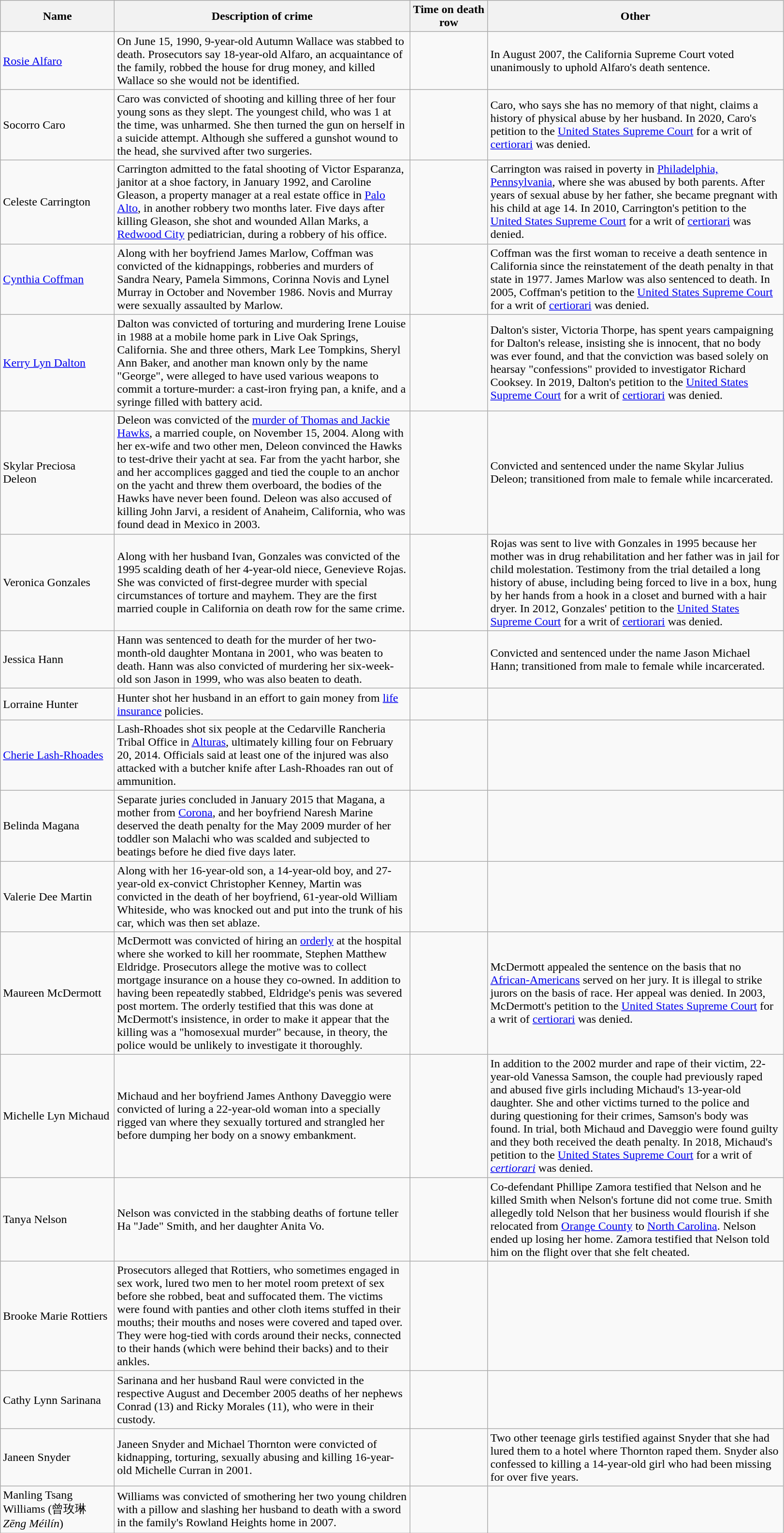<table class="wikitable sortable">
<tr>
<th style="width:150px;"><strong>Name</strong></th>
<th style="width:400px;"><strong>Description of crime</strong></th>
<th style="width:100px;"><strong>Time on death row</strong></th>
<th style="width:400px;"><strong>Other</strong></th>
</tr>
<tr>
<td><a href='#'>Rosie Alfaro</a></td>
<td>On June 15, 1990, 9-year-old Autumn Wallace was stabbed to death. Prosecutors say 18-year-old Alfaro, an acquaintance of the family, robbed the house for drug money, and killed Wallace so she would not be identified.</td>
<td></td>
<td>In August 2007, the California Supreme Court voted unanimously to uphold Alfaro's death sentence.</td>
</tr>
<tr>
<td>Socorro Caro</td>
<td>Caro was convicted of shooting and killing three of her four young sons as they slept. The youngest child, who was 1 at the time, was unharmed. She then turned the gun on herself in a suicide attempt. Although she suffered a gunshot wound to the head, she survived after two surgeries.</td>
<td></td>
<td>Caro, who says she has no memory of that night, claims a history of physical abuse by her husband. In 2020, Caro's petition to the <a href='#'>United States Supreme Court</a> for a writ of <a href='#'>certiorari</a> was denied.</td>
</tr>
<tr>
<td>Celeste Carrington</td>
<td>Carrington admitted to the fatal shooting of Victor Esparanza, janitor at a shoe factory, in January 1992, and Caroline Gleason, a property manager at a real estate office in <a href='#'>Palo Alto</a>, in another robbery two months later. Five days after killing Gleason, she shot and wounded Allan Marks, a <a href='#'>Redwood City</a> pediatrician, during a robbery of his office.</td>
<td></td>
<td>Carrington was raised in poverty in <a href='#'>Philadelphia, Pennsylvania</a>, where she was abused by both parents. After years of sexual abuse by her father, she became pregnant with his child at age 14. In 2010, Carrington's petition to the <a href='#'>United States Supreme Court</a> for a writ of <a href='#'>certiorari</a> was denied.</td>
</tr>
<tr>
<td><a href='#'>Cynthia Coffman</a></td>
<td>Along with her boyfriend James Marlow, Coffman was convicted of the kidnappings, robberies and murders of Sandra Neary, Pamela Simmons, Corinna Novis and Lynel Murray in October and November 1986. Novis and Murray were sexually assaulted by Marlow.</td>
<td></td>
<td>Coffman was the first woman to receive a death sentence in California since the reinstatement of the death penalty in that state in 1977. James Marlow was also sentenced to death. In 2005, Coffman's petition to the <a href='#'>United States Supreme Court</a> for a writ of <a href='#'>certiorari</a> was denied.</td>
</tr>
<tr>
<td><a href='#'>Kerry Lyn Dalton</a></td>
<td>Dalton was convicted of torturing and murdering Irene Louise in 1988 at a mobile home park in Live Oak Springs, California. She and three others, Mark Lee Tompkins, Sheryl Ann Baker, and another man known only by the name "George", were alleged to have used various weapons to commit a torture-murder: a cast-iron frying pan, a knife, and a syringe filled with battery acid.</td>
<td></td>
<td>Dalton's sister, Victoria Thorpe, has spent years campaigning for Dalton's release, insisting she is innocent, that no body was ever found, and that the conviction was based solely on hearsay "confessions" provided to investigator Richard Cooksey. In 2019, Dalton's petition to the <a href='#'>United States Supreme Court</a> for a writ of <a href='#'>certiorari</a> was denied.</td>
</tr>
<tr>
<td>Skylar Preciosa Deleon</td>
<td>Deleon was convicted of the <a href='#'>murder of Thomas and Jackie Hawks</a>, a married couple, on November 15, 2004. Along with her ex-wife and two other men, Deleon convinced the Hawks to test-drive their yacht at sea. Far from the yacht harbor, she and her accomplices gagged and tied the couple to an anchor on the yacht and threw them overboard, the bodies of the Hawks have never been found. Deleon was also accused of killing John Jarvi, a resident of Anaheim, California, who was found dead in Mexico in 2003.</td>
<td></td>
<td>Convicted and sentenced under the name Skylar Julius Deleon; transitioned from male to female while incarcerated.</td>
</tr>
<tr>
<td>Veronica Gonzales</td>
<td>Along with her husband Ivan, Gonzales was convicted of the 1995 scalding death of her 4-year-old niece, Genevieve Rojas. She was convicted of first-degree murder with special circumstances of torture and mayhem. They are the first married couple in California on death row for the same crime.</td>
<td></td>
<td>Rojas was sent to live with Gonzales in 1995 because her mother was in drug rehabilitation and her father was in jail for child molestation. Testimony from the trial detailed a long history of abuse, including being forced to live in a box, hung by her hands from a hook in a closet and burned with a hair dryer. In 2012, Gonzales' petition to the <a href='#'>United States Supreme Court</a> for a writ of <a href='#'>certiorari</a> was denied.</td>
</tr>
<tr>
<td>Jessica Hann</td>
<td>Hann was sentenced to death for the murder of her two-month-old daughter Montana in 2001, who was beaten to death. Hann was also convicted of murdering her six-week-old son Jason in 1999, who was also beaten to death.</td>
<td></td>
<td>Convicted and sentenced under the name Jason Michael Hann; transitioned from male to female while incarcerated.</td>
</tr>
<tr>
<td>Lorraine Hunter</td>
<td>Hunter shot her husband in an effort to gain money from <a href='#'>life insurance</a> policies.</td>
<td></td>
<td></td>
</tr>
<tr>
<td><a href='#'>Cherie Lash-Rhoades</a></td>
<td>Lash-Rhoades shot six people at the Cedarville Rancheria Tribal Office in <a href='#'>Alturas</a>, ultimately killing four on February 20, 2014. Officials said at least one of the injured was also attacked with a butcher knife after Lash-Rhoades ran out of ammunition.</td>
<td></td>
<td></td>
</tr>
<tr>
<td>Belinda Magana</td>
<td>Separate juries concluded in January 2015 that Magana, a mother from <a href='#'>Corona</a>, and her boyfriend Naresh Marine deserved the death penalty for the May 2009 murder of her toddler son Malachi who was scalded and subjected to beatings before he died five days later.</td>
<td></td>
<td></td>
</tr>
<tr>
<td>Valerie Dee Martin</td>
<td>Along with her 16-year-old son, a 14-year-old boy, and 27-year-old ex-convict Christopher Kenney, Martin was convicted in the death of her boyfriend, 61-year-old William Whiteside, who was knocked out and put into the trunk of his car, which was then set ablaze.</td>
<td></td>
<td></td>
</tr>
<tr>
<td>Maureen McDermott</td>
<td>McDermott was convicted of hiring an <a href='#'>orderly</a> at the hospital where she worked to kill her roommate, Stephen Matthew Eldridge. Prosecutors allege the motive was to collect mortgage insurance on a house they co-owned. In addition to having been repeatedly stabbed, Eldridge's penis was severed post mortem. The orderly testified that this was done at McDermott's insistence, in order to make it appear that the killing was a "homosexual murder" because, in theory, the police would be unlikely to investigate it thoroughly.</td>
<td></td>
<td>McDermott appealed the sentence on the basis that no <a href='#'>African-Americans</a> served on her jury. It is illegal to strike jurors on the basis of race. Her appeal was denied. In 2003, McDermott's petition to the <a href='#'>United States Supreme Court</a> for a writ of <a href='#'>certiorari</a> was denied.</td>
</tr>
<tr>
<td>Michelle Lyn Michaud</td>
<td>Michaud and her boyfriend James Anthony Daveggio were convicted of luring a 22-year-old woman into a specially rigged van where they sexually tortured and strangled her before dumping her body on a snowy embankment.</td>
<td></td>
<td>In addition to the 2002 murder and rape of their victim, 22-year-old Vanessa Samson, the couple had previously raped and abused five girls including Michaud's 13-year-old daughter. She and other victims turned to the police and during questioning for their crimes, Samson's body was found. In trial, both Michaud and Daveggio were found guilty and they both received the death penalty. In 2018, Michaud's petition to the <a href='#'>United States Supreme Court</a> for a writ of <em><a href='#'>certiorari</a></em> was denied.</td>
</tr>
<tr>
<td>Tanya Nelson</td>
<td>Nelson was convicted in the stabbing deaths of fortune teller Ha "Jade" Smith, and her daughter Anita Vo.</td>
<td></td>
<td>Co-defendant Phillipe Zamora testified that Nelson and he killed Smith when Nelson's fortune did not come true. Smith allegedly told Nelson that her business would flourish if she relocated from <a href='#'>Orange County</a> to <a href='#'>North Carolina</a>. Nelson ended up losing her home. Zamora testified that Nelson told him on the flight over that she felt cheated.</td>
</tr>
<tr>
<td>Brooke Marie Rottiers</td>
<td>Prosecutors alleged that Rottiers, who sometimes engaged in sex work, lured two men to her motel room pretext of sex before she robbed, beat and suffocated them. The victims were found with panties and other cloth items stuffed in their mouths; their mouths and noses were covered and taped over. They were hog-tied with cords around their necks, connected to their hands (which were behind their backs) and to their ankles.</td>
<td></td>
<td></td>
</tr>
<tr>
<td>Cathy Lynn Sarinana</td>
<td>Sarinana and her husband Raul were convicted in the respective August and December 2005 deaths of her nephews Conrad (13) and Ricky Morales (11), who were in their custody.</td>
<td></td>
<td></td>
</tr>
<tr>
<td>Janeen Snyder</td>
<td>Janeen Snyder and Michael Thornton were convicted of kidnapping, torturing, sexually abusing and killing 16-year-old Michelle Curran in 2001.</td>
<td></td>
<td>Two other teenage girls testified against Snyder that she had lured them to a hotel where Thornton raped them. Snyder also confessed to killing a 14-year-old girl who had been missing for over five years.</td>
</tr>
<tr>
<td>Manling Tsang Williams (曾玫琳 <em>Zēng Méilín</em>)</td>
<td>Williams was convicted of smothering her two young children with a pillow and slashing her husband to death with a sword in the family's Rowland Heights home in 2007.</td>
<td></td>
<td></td>
</tr>
</table>
